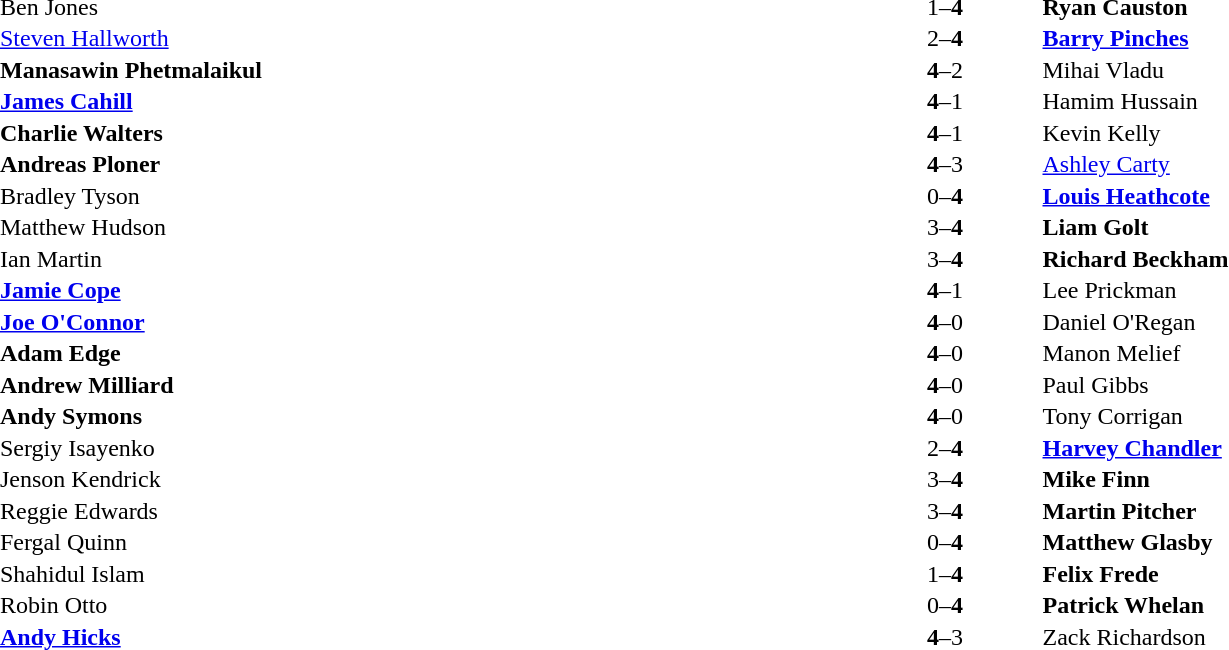<table width="100%" cellspacing="1">
<tr>
<th width=45%></th>
<th width=10%></th>
<th width=45%></th>
</tr>
<tr>
<td> Ben Jones</td>
<td align="center">1–<strong>4</strong></td>
<td> <strong>Ryan Causton</strong></td>
</tr>
<tr>
<td> <a href='#'>Steven Hallworth</a></td>
<td align="center">2–<strong>4</strong></td>
<td> <strong><a href='#'>Barry Pinches</a></strong></td>
</tr>
<tr>
<td> <strong>Manasawin Phetmalaikul</strong></td>
<td align="center"><strong>4</strong>–2</td>
<td> Mihai Vladu</td>
</tr>
<tr>
<td> <strong><a href='#'>James Cahill</a></strong></td>
<td align="center"><strong>4</strong>–1</td>
<td> Hamim Hussain</td>
</tr>
<tr>
<td> <strong>Charlie Walters</strong></td>
<td align="center"><strong>4</strong>–1</td>
<td> Kevin Kelly</td>
</tr>
<tr>
<td> <strong>Andreas Ploner</strong></td>
<td align="center"><strong>4</strong>–3</td>
<td> <a href='#'>Ashley Carty</a></td>
</tr>
<tr>
<td> Bradley Tyson</td>
<td align="center">0–<strong>4</strong></td>
<td> <strong><a href='#'>Louis Heathcote</a></strong></td>
</tr>
<tr>
<td> Matthew Hudson</td>
<td align="center">3–<strong>4</strong></td>
<td> <strong>Liam Golt</strong></td>
</tr>
<tr>
<td> Ian Martin</td>
<td align="center">3–<strong>4</strong></td>
<td> <strong>Richard Beckham</strong></td>
</tr>
<tr>
<td> <strong><a href='#'>Jamie Cope</a></strong></td>
<td align="center"><strong>4</strong>–1</td>
<td> Lee Prickman</td>
</tr>
<tr>
<td> <strong><a href='#'>Joe O'Connor</a></strong></td>
<td align="center"><strong>4</strong>–0</td>
<td> Daniel O'Regan</td>
</tr>
<tr>
<td> <strong>Adam Edge</strong></td>
<td align="center"><strong>4</strong>–0</td>
<td> Manon Melief</td>
</tr>
<tr>
<td> <strong>Andrew Milliard</strong></td>
<td align="center"><strong>4</strong>–0</td>
<td> Paul Gibbs</td>
</tr>
<tr>
<td> <strong>Andy Symons</strong></td>
<td align="center"><strong>4</strong>–0</td>
<td> Tony Corrigan</td>
</tr>
<tr>
<td> Sergiy Isayenko</td>
<td align="center">2–<strong>4</strong></td>
<td> <strong><a href='#'>Harvey Chandler</a></strong></td>
</tr>
<tr>
<td> Jenson Kendrick</td>
<td align="center">3–<strong>4</strong></td>
<td> <strong>Mike Finn</strong></td>
</tr>
<tr>
<td> Reggie Edwards</td>
<td align="center">3–<strong>4</strong></td>
<td> <strong>Martin Pitcher</strong></td>
</tr>
<tr>
<td> Fergal Quinn</td>
<td align="center">0–<strong>4</strong></td>
<td> <strong>Matthew Glasby</strong></td>
</tr>
<tr>
<td> Shahidul Islam</td>
<td align="center">1–<strong>4</strong></td>
<td> <strong>Felix Frede</strong></td>
</tr>
<tr>
<td> Robin Otto</td>
<td align="center">0–<strong>4</strong></td>
<td> <strong>Patrick Whelan</strong></td>
</tr>
<tr>
<td> <strong><a href='#'>Andy Hicks</a></strong></td>
<td align="center"><strong>4</strong>–3</td>
<td> Zack Richardson</td>
</tr>
</table>
